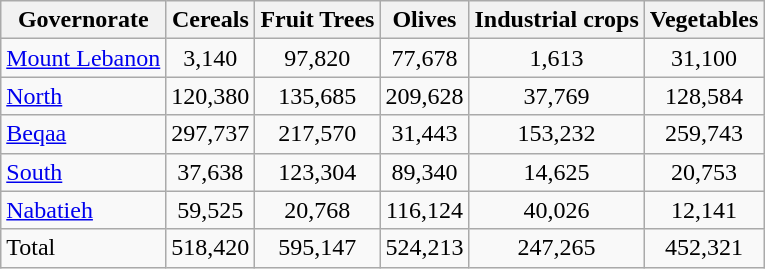<table class="wikitable">
<tr>
<th>Governorate</th>
<th>Cereals</th>
<th>Fruit Trees</th>
<th>Olives</th>
<th>Industrial crops</th>
<th>Vegetables</th>
</tr>
<tr>
<td><a href='#'>Mount Lebanon</a></td>
<td align="center">3,140</td>
<td align="center">97,820</td>
<td align="center">77,678</td>
<td align="center">1,613</td>
<td align="center">31,100</td>
</tr>
<tr>
<td><a href='#'>North</a></td>
<td align="center">120,380</td>
<td align="center">135,685</td>
<td align="center">209,628</td>
<td align="center">37,769</td>
<td align="center">128,584</td>
</tr>
<tr>
<td><a href='#'>Beqaa</a></td>
<td align="center">297,737</td>
<td align="center">217,570</td>
<td align="center">31,443</td>
<td align="center">153,232</td>
<td align="center">259,743</td>
</tr>
<tr>
<td><a href='#'>South</a></td>
<td align="center">37,638</td>
<td align="center">123,304</td>
<td align="center">89,340</td>
<td align="center">14,625</td>
<td align="center">20,753</td>
</tr>
<tr>
<td><a href='#'>Nabatieh</a></td>
<td align="center">59,525</td>
<td align="center">20,768</td>
<td align="center">116,124</td>
<td align="center">40,026</td>
<td align="center">12,141</td>
</tr>
<tr>
<td>Total</td>
<td align="center">518,420</td>
<td align="center">595,147</td>
<td align="center">524,213</td>
<td align="center">247,265</td>
<td align="center">452,321</td>
</tr>
</table>
